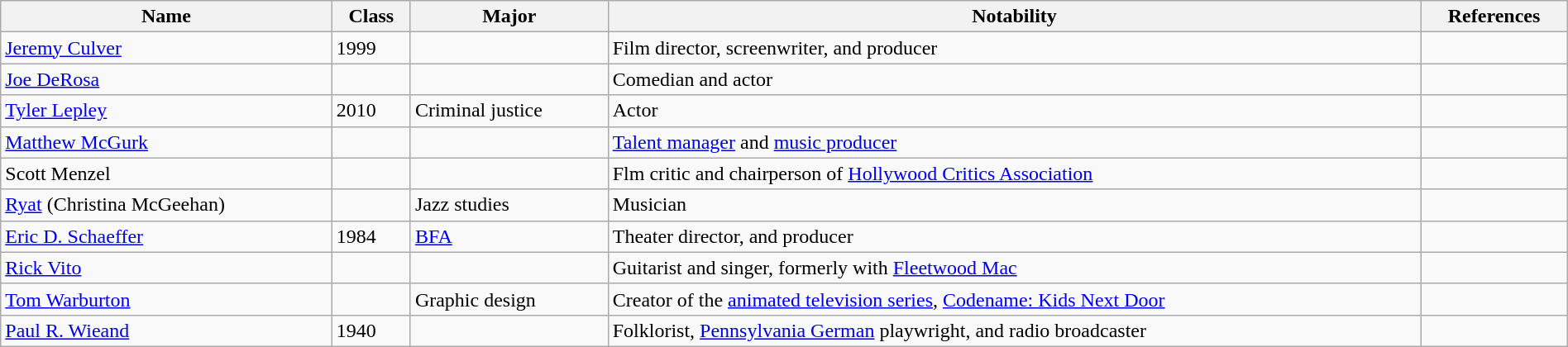<table class="wikitable sortable" style="width:100%;">
<tr>
<th>Name</th>
<th>Class</th>
<th>Major</th>
<th>Notability</th>
<th>References</th>
</tr>
<tr>
<td><a href='#'>Jeremy Culver</a></td>
<td>1999</td>
<td></td>
<td>Film director, screenwriter, and producer</td>
<td></td>
</tr>
<tr>
<td><a href='#'>Joe DeRosa</a></td>
<td></td>
<td></td>
<td>Comedian and actor</td>
<td></td>
</tr>
<tr>
<td><a href='#'>Tyler Lepley</a></td>
<td>2010</td>
<td>Criminal justice</td>
<td>Actor</td>
<td></td>
</tr>
<tr>
<td><a href='#'>Matthew McGurk</a></td>
<td></td>
<td></td>
<td><a href='#'>Talent manager</a> and <a href='#'>music producer</a></td>
<td></td>
</tr>
<tr>
<td>Scott Menzel</td>
<td></td>
<td></td>
<td>Flm critic and chairperson of <a href='#'>Hollywood Critics Association</a></td>
<td></td>
</tr>
<tr>
<td><a href='#'>Ryat</a> (Christina McGeehan)</td>
<td></td>
<td>Jazz studies</td>
<td>Musician</td>
<td></td>
</tr>
<tr>
<td><a href='#'>Eric D. Schaeffer</a></td>
<td>1984</td>
<td><a href='#'>BFA</a></td>
<td>Theater director, and producer</td>
<td></td>
</tr>
<tr>
<td><a href='#'>Rick Vito</a></td>
<td></td>
<td></td>
<td>Guitarist and singer, formerly with <a href='#'>Fleetwood Mac</a></td>
<td></td>
</tr>
<tr>
<td><a href='#'>Tom Warburton</a></td>
<td></td>
<td>Graphic design</td>
<td>Creator of the <a href='#'>animated television series</a>, <a href='#'>Codename: Kids Next Door</a></td>
<td></td>
</tr>
<tr>
<td><a href='#'>Paul R. Wieand</a></td>
<td>1940</td>
<td></td>
<td>Folklorist, <a href='#'>Pennsylvania German</a> playwright, and radio broadcaster</td>
<td></td>
</tr>
</table>
